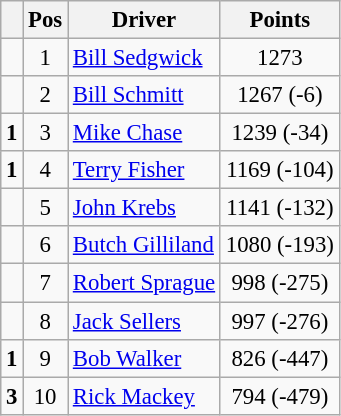<table class="wikitable" style="font-size: 95%;">
<tr>
<th></th>
<th>Pos</th>
<th>Driver</th>
<th>Points</th>
</tr>
<tr>
<td align="left"></td>
<td style="text-align:center;">1</td>
<td><a href='#'>Bill Sedgwick</a></td>
<td style="text-align:center;">1273</td>
</tr>
<tr>
<td align="left"></td>
<td style="text-align:center;">2</td>
<td><a href='#'>Bill Schmitt</a></td>
<td style="text-align:center;">1267 (-6)</td>
</tr>
<tr>
<td align="left"> <strong>1</strong></td>
<td style="text-align:center;">3</td>
<td><a href='#'>Mike Chase</a></td>
<td style="text-align:center;">1239 (-34)</td>
</tr>
<tr>
<td align="left"> <strong>1</strong></td>
<td style="text-align:center;">4</td>
<td><a href='#'>Terry Fisher</a></td>
<td style="text-align:center;">1169 (-104)</td>
</tr>
<tr>
<td align="left"></td>
<td style="text-align:center;">5</td>
<td><a href='#'>John Krebs</a></td>
<td style="text-align:center;">1141 (-132)</td>
</tr>
<tr>
<td align="left"></td>
<td style="text-align:center;">6</td>
<td><a href='#'>Butch Gilliland</a></td>
<td style="text-align:center;">1080 (-193)</td>
</tr>
<tr>
<td align="left"></td>
<td style="text-align:center;">7</td>
<td><a href='#'>Robert Sprague</a></td>
<td style="text-align:center;">998 (-275)</td>
</tr>
<tr>
<td align="left"></td>
<td style="text-align:center;">8</td>
<td><a href='#'>Jack Sellers</a></td>
<td style="text-align:center;">997 (-276)</td>
</tr>
<tr>
<td align="left"> <strong>1</strong></td>
<td style="text-align:center;">9</td>
<td><a href='#'>Bob Walker</a></td>
<td style="text-align:center;">826 (-447)</td>
</tr>
<tr>
<td align="left"> <strong>3</strong></td>
<td style="text-align:center;">10</td>
<td><a href='#'>Rick Mackey</a></td>
<td style="text-align:center;">794 (-479)</td>
</tr>
</table>
